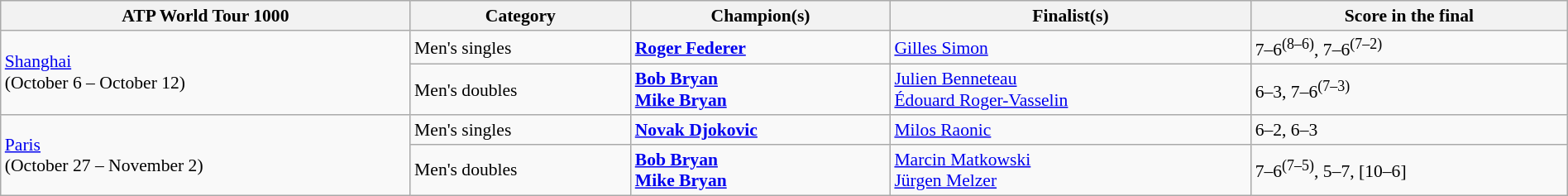<table class="wikitable"  style="font-size:90%; width:100%;">
<tr>
<th>ATP World Tour 1000</th>
<th>Category</th>
<th>Champion(s)</th>
<th>Finalist(s)</th>
<th>Score in the final</th>
</tr>
<tr>
<td rowspan="2"><a href='#'>Shanghai</a><br>(October 6 – October 12)</td>
<td>Men's singles</td>
<td> <strong><a href='#'>Roger Federer</a></strong></td>
<td> <a href='#'>Gilles Simon</a></td>
<td>7–6<sup>(8–6)</sup>, 7–6<sup>(7–2)</sup></td>
</tr>
<tr>
<td>Men's doubles</td>
<td> <strong><a href='#'>Bob Bryan</a></strong> <br> <strong><a href='#'>Mike Bryan</a></strong></td>
<td> <a href='#'>Julien Benneteau</a> <br> <a href='#'>Édouard Roger-Vasselin</a></td>
<td>6–3, 7–6<sup>(7–3)</sup></td>
</tr>
<tr>
<td rowspan="2"><a href='#'>Paris</a><br>(October 27 – November 2)</td>
<td>Men's singles</td>
<td> <strong><a href='#'>Novak Djokovic</a></strong></td>
<td> <a href='#'>Milos Raonic</a></td>
<td>6–2, 6–3</td>
</tr>
<tr>
<td>Men's doubles</td>
<td> <strong><a href='#'>Bob Bryan</a></strong> <br> <strong><a href='#'>Mike Bryan</a></strong></td>
<td> <a href='#'>Marcin Matkowski</a>  <br> <a href='#'>Jürgen Melzer</a></td>
<td>7–6<sup>(7–5)</sup>, 5–7, [10–6]</td>
</tr>
</table>
